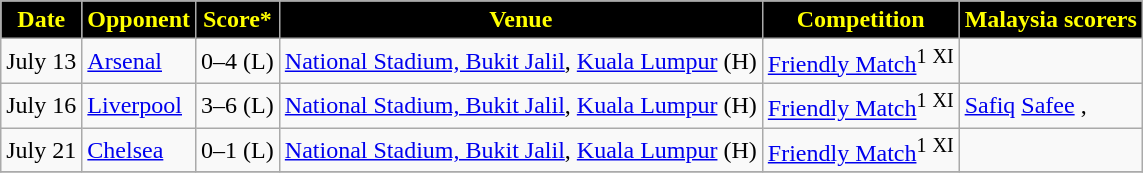<table class="wikitable">
<tr>
<th style="background:black; color:yellow;">Date</th>
<th style="background:black; color:yellow;">Opponent</th>
<th style="background:black; color:yellow;">Score*</th>
<th style="background:black; color:yellow;">Venue</th>
<th style="background:black; color:yellow;">Competition</th>
<th style="background:black; color:yellow;">Malaysia scorers</th>
</tr>
<tr>
<td>July 13</td>
<td> <a href='#'>Arsenal</a></td>
<td>0–4 (L)</td>
<td><a href='#'>National Stadium, Bukit Jalil</a>, <a href='#'>Kuala Lumpur</a> (H)</td>
<td><a href='#'>Friendly Match</a><sup>1</sup> <sup>XI</sup></td>
<td></td>
</tr>
<tr>
<td>July 16</td>
<td> <a href='#'>Liverpool</a></td>
<td>3–6 (L)</td>
<td><a href='#'>National Stadium, Bukit Jalil</a>, <a href='#'>Kuala Lumpur</a> (H)</td>
<td><a href='#'>Friendly Match</a><sup>1</sup> <sup>XI</sup></td>
<td><a href='#'>Safiq</a>  <a href='#'>Safee</a> ,</td>
</tr>
<tr>
<td>July 21</td>
<td> <a href='#'>Chelsea</a></td>
<td>0–1 (L)</td>
<td><a href='#'>National Stadium, Bukit Jalil</a>, <a href='#'>Kuala Lumpur</a> (H)</td>
<td><a href='#'>Friendly Match</a><sup>1</sup> <sup>XI</sup></td>
<td></td>
</tr>
<tr>
</tr>
</table>
